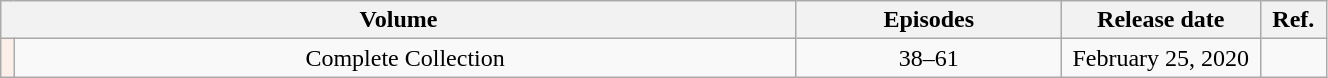<table class="wikitable" style="text-align: center; width: 70%;">
<tr>
<th colspan="2">Volume</th>
<th width="20%">Episodes</th>
<th width="15%">Release date</th>
<th width="5%">Ref.</th>
</tr>
<tr>
<td rowspan="1" width="1%" style="background: #FCEFE9;"></td>
<td>Complete Collection</td>
<td>38–61</td>
<td>February 25, 2020</td>
<td></td>
</tr>
</table>
